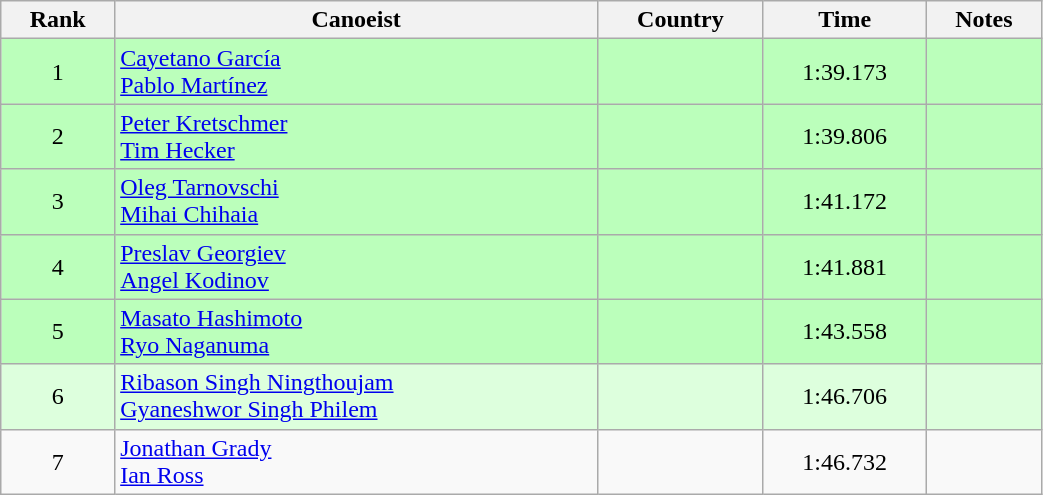<table class="wikitable" style="text-align:center;width: 55%">
<tr>
<th>Rank</th>
<th>Canoeist</th>
<th>Country</th>
<th>Time</th>
<th>Notes</th>
</tr>
<tr bgcolor=bbffbb>
<td>1</td>
<td align="left"><a href='#'>Cayetano García</a><br><a href='#'>Pablo Martínez</a></td>
<td align="left"></td>
<td>1:39.173</td>
<td></td>
</tr>
<tr bgcolor=bbffbb>
<td>2</td>
<td align="left"><a href='#'>Peter Kretschmer</a><br><a href='#'>Tim Hecker</a></td>
<td align="left"></td>
<td>1:39.806</td>
<td></td>
</tr>
<tr bgcolor=bbffbb>
<td>3</td>
<td align="left"><a href='#'>Oleg Tarnovschi</a><br><a href='#'>Mihai Chihaia</a></td>
<td align="left"></td>
<td>1:41.172</td>
<td></td>
</tr>
<tr bgcolor=bbffbb>
<td>4</td>
<td align="left"><a href='#'>Preslav Georgiev</a><br><a href='#'>Angel Kodinov</a></td>
<td align="left"></td>
<td>1:41.881</td>
<td></td>
</tr>
<tr bgcolor=bbffbb>
<td>5</td>
<td align="left"><a href='#'>Masato Hashimoto</a><br><a href='#'>Ryo Naganuma</a></td>
<td align="left"></td>
<td>1:43.558</td>
<td></td>
</tr>
<tr bgcolor=ddffdd>
<td>6</td>
<td align="left"><a href='#'>Ribason Singh Ningthoujam</a><br><a href='#'>Gyaneshwor Singh Philem</a></td>
<td align="left"></td>
<td>1:46.706</td>
<td></td>
</tr>
<tr>
<td>7</td>
<td align="left"><a href='#'>Jonathan Grady</a><br><a href='#'>Ian Ross</a></td>
<td align="left"></td>
<td>1:46.732</td>
<td></td>
</tr>
</table>
